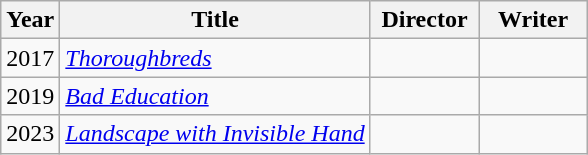<table class="wikitable">
<tr>
<th>Year</th>
<th>Title</th>
<th width=65>Director</th>
<th width=65>Writer</th>
</tr>
<tr>
<td>2017</td>
<td><em><a href='#'>Thoroughbreds</a></em></td>
<td></td>
<td></td>
</tr>
<tr>
<td>2019</td>
<td><em><a href='#'>Bad Education</a></em></td>
<td></td>
<td></td>
</tr>
<tr>
<td>2023</td>
<td><em><a href='#'>Landscape with Invisible Hand</a></em></td>
<td></td>
<td></td>
</tr>
</table>
